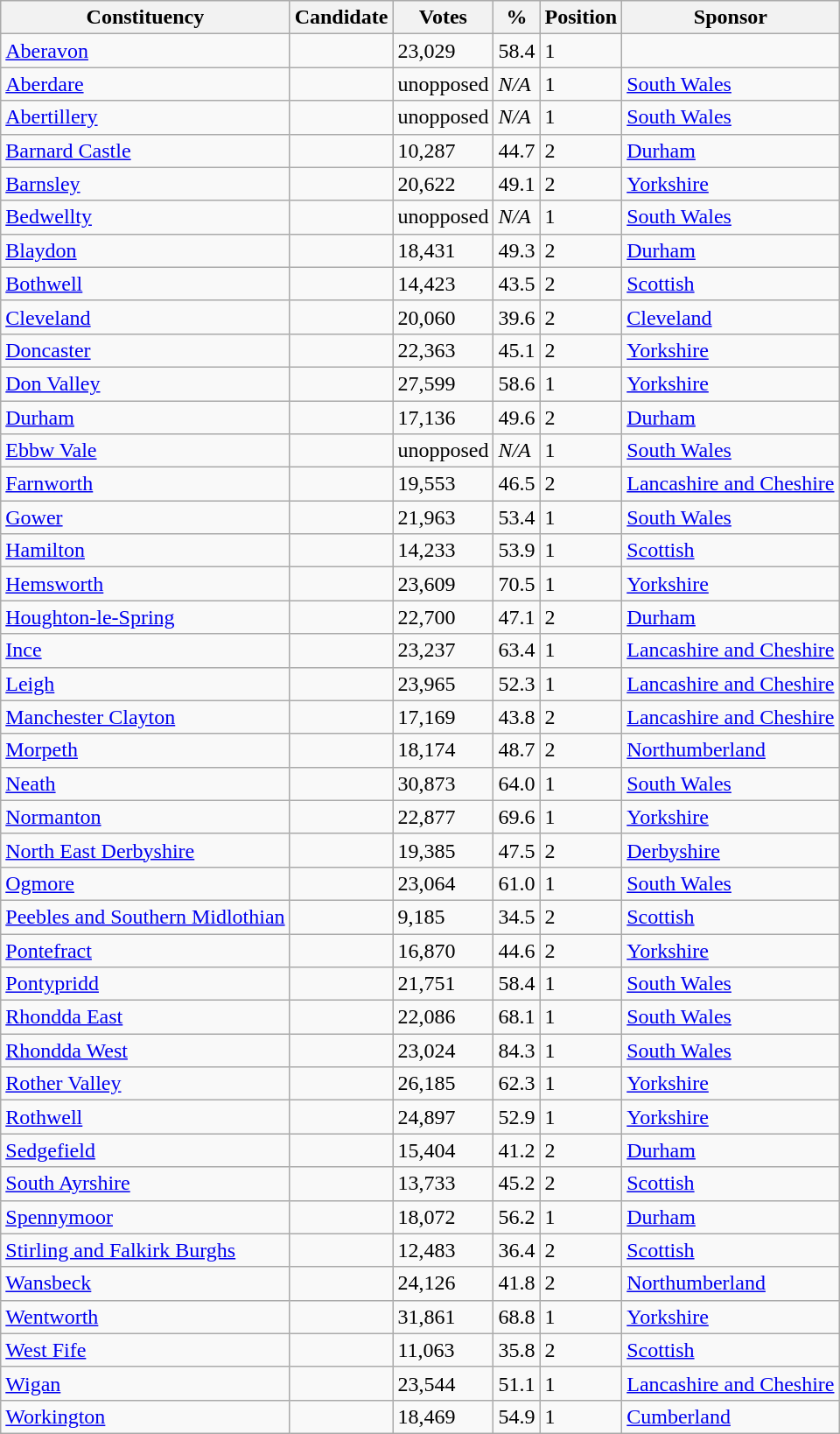<table class="wikitable sortable">
<tr>
<th>Constituency</th>
<th>Candidate</th>
<th>Votes</th>
<th>%</th>
<th>Position</th>
<th>Sponsor</th>
</tr>
<tr>
<td><a href='#'>Aberavon</a></td>
<td></td>
<td>23,029</td>
<td>58.4</td>
<td>1</td>
<td></td>
</tr>
<tr>
<td><a href='#'>Aberdare</a></td>
<td></td>
<td>unopposed</td>
<td><em>N/A</em></td>
<td>1</td>
<td><a href='#'>South Wales</a></td>
</tr>
<tr>
<td><a href='#'>Abertillery</a></td>
<td></td>
<td>unopposed</td>
<td><em>N/A</em></td>
<td>1</td>
<td><a href='#'>South Wales</a></td>
</tr>
<tr>
<td><a href='#'>Barnard Castle</a></td>
<td></td>
<td>10,287</td>
<td>44.7</td>
<td>2</td>
<td><a href='#'>Durham</a></td>
</tr>
<tr>
<td><a href='#'>Barnsley</a></td>
<td></td>
<td>20,622</td>
<td>49.1</td>
<td>2</td>
<td><a href='#'>Yorkshire</a></td>
</tr>
<tr>
<td><a href='#'>Bedwellty</a></td>
<td></td>
<td>unopposed</td>
<td><em>N/A</em></td>
<td>1</td>
<td><a href='#'>South Wales</a></td>
</tr>
<tr>
<td><a href='#'>Blaydon</a></td>
<td></td>
<td>18,431</td>
<td>49.3</td>
<td>2</td>
<td><a href='#'>Durham</a></td>
</tr>
<tr>
<td><a href='#'>Bothwell</a></td>
<td></td>
<td>14,423</td>
<td>43.5</td>
<td>2</td>
<td><a href='#'>Scottish</a></td>
</tr>
<tr>
<td><a href='#'>Cleveland</a></td>
<td></td>
<td>20,060</td>
<td>39.6</td>
<td>2</td>
<td><a href='#'>Cleveland</a></td>
</tr>
<tr>
<td><a href='#'>Doncaster</a></td>
<td></td>
<td>22,363</td>
<td>45.1</td>
<td>2</td>
<td><a href='#'>Yorkshire</a></td>
</tr>
<tr>
<td><a href='#'>Don Valley</a></td>
<td></td>
<td>27,599</td>
<td>58.6</td>
<td>1</td>
<td><a href='#'>Yorkshire</a></td>
</tr>
<tr>
<td><a href='#'>Durham</a></td>
<td></td>
<td>17,136</td>
<td>49.6</td>
<td>2</td>
<td><a href='#'>Durham</a></td>
</tr>
<tr>
<td><a href='#'>Ebbw Vale</a></td>
<td></td>
<td>unopposed</td>
<td><em>N/A</em></td>
<td>1</td>
<td><a href='#'>South Wales</a></td>
</tr>
<tr>
<td><a href='#'>Farnworth</a></td>
<td></td>
<td>19,553</td>
<td>46.5</td>
<td>2</td>
<td><a href='#'>Lancashire and Cheshire</a></td>
</tr>
<tr>
<td><a href='#'>Gower</a></td>
<td></td>
<td>21,963</td>
<td>53.4</td>
<td>1</td>
<td><a href='#'>South Wales</a></td>
</tr>
<tr>
<td><a href='#'>Hamilton</a></td>
<td></td>
<td>14,233</td>
<td>53.9</td>
<td>1</td>
<td><a href='#'>Scottish</a></td>
</tr>
<tr>
<td><a href='#'>Hemsworth</a></td>
<td></td>
<td>23,609</td>
<td>70.5</td>
<td>1</td>
<td><a href='#'>Yorkshire</a></td>
</tr>
<tr>
<td><a href='#'>Houghton-le-Spring</a></td>
<td></td>
<td>22,700</td>
<td>47.1</td>
<td>2</td>
<td><a href='#'>Durham</a></td>
</tr>
<tr>
<td><a href='#'>Ince</a></td>
<td></td>
<td>23,237</td>
<td>63.4</td>
<td>1</td>
<td><a href='#'>Lancashire and Cheshire</a></td>
</tr>
<tr>
<td><a href='#'>Leigh</a></td>
<td></td>
<td>23,965</td>
<td>52.3</td>
<td>1</td>
<td><a href='#'>Lancashire and Cheshire</a></td>
</tr>
<tr>
<td><a href='#'>Manchester Clayton</a></td>
<td></td>
<td>17,169</td>
<td>43.8</td>
<td>2</td>
<td><a href='#'>Lancashire and Cheshire</a></td>
</tr>
<tr>
<td><a href='#'>Morpeth</a></td>
<td></td>
<td>18,174</td>
<td>48.7</td>
<td>2</td>
<td><a href='#'>Northumberland</a></td>
</tr>
<tr>
<td><a href='#'>Neath</a></td>
<td></td>
<td>30,873</td>
<td>64.0</td>
<td>1</td>
<td><a href='#'>South Wales</a></td>
</tr>
<tr>
<td><a href='#'>Normanton</a></td>
<td></td>
<td>22,877</td>
<td>69.6</td>
<td>1</td>
<td><a href='#'>Yorkshire</a></td>
</tr>
<tr>
<td><a href='#'>North East Derbyshire</a></td>
<td></td>
<td>19,385</td>
<td>47.5</td>
<td>2</td>
<td><a href='#'>Derbyshire</a></td>
</tr>
<tr>
<td><a href='#'>Ogmore</a></td>
<td></td>
<td>23,064</td>
<td>61.0</td>
<td>1</td>
<td><a href='#'>South Wales</a></td>
</tr>
<tr>
<td><a href='#'>Peebles and Southern Midlothian</a></td>
<td></td>
<td>9,185</td>
<td>34.5</td>
<td>2</td>
<td><a href='#'>Scottish</a></td>
</tr>
<tr>
<td><a href='#'>Pontefract</a></td>
<td></td>
<td>16,870</td>
<td>44.6</td>
<td>2</td>
<td><a href='#'>Yorkshire</a></td>
</tr>
<tr>
<td><a href='#'>Pontypridd</a></td>
<td></td>
<td>21,751</td>
<td>58.4</td>
<td>1</td>
<td><a href='#'>South Wales</a></td>
</tr>
<tr>
<td><a href='#'>Rhondda East</a></td>
<td></td>
<td>22,086</td>
<td>68.1</td>
<td>1</td>
<td><a href='#'>South Wales</a></td>
</tr>
<tr>
<td><a href='#'>Rhondda West</a></td>
<td></td>
<td>23,024</td>
<td>84.3</td>
<td>1</td>
<td><a href='#'>South Wales</a></td>
</tr>
<tr>
<td><a href='#'>Rother Valley</a></td>
<td></td>
<td>26,185</td>
<td>62.3</td>
<td>1</td>
<td><a href='#'>Yorkshire</a></td>
</tr>
<tr>
<td><a href='#'>Rothwell</a></td>
<td></td>
<td>24,897</td>
<td>52.9</td>
<td>1</td>
<td><a href='#'>Yorkshire</a></td>
</tr>
<tr>
<td><a href='#'>Sedgefield</a></td>
<td></td>
<td>15,404</td>
<td>41.2</td>
<td>2</td>
<td><a href='#'>Durham</a></td>
</tr>
<tr>
<td><a href='#'>South Ayrshire</a></td>
<td></td>
<td>13,733</td>
<td>45.2</td>
<td>2</td>
<td><a href='#'>Scottish</a></td>
</tr>
<tr>
<td><a href='#'>Spennymoor</a></td>
<td></td>
<td>18,072</td>
<td>56.2</td>
<td>1</td>
<td><a href='#'>Durham</a></td>
</tr>
<tr>
<td><a href='#'>Stirling and Falkirk Burghs</a></td>
<td></td>
<td>12,483</td>
<td>36.4</td>
<td>2</td>
<td><a href='#'>Scottish</a></td>
</tr>
<tr>
<td><a href='#'>Wansbeck</a></td>
<td></td>
<td>24,126</td>
<td>41.8</td>
<td>2</td>
<td><a href='#'>Northumberland</a></td>
</tr>
<tr>
<td><a href='#'>Wentworth</a></td>
<td></td>
<td>31,861</td>
<td>68.8</td>
<td>1</td>
<td><a href='#'>Yorkshire</a></td>
</tr>
<tr>
<td><a href='#'>West Fife</a></td>
<td></td>
<td>11,063</td>
<td>35.8</td>
<td>2</td>
<td><a href='#'>Scottish</a></td>
</tr>
<tr>
<td><a href='#'>Wigan</a></td>
<td></td>
<td>23,544</td>
<td>51.1</td>
<td>1</td>
<td><a href='#'>Lancashire and Cheshire</a></td>
</tr>
<tr>
<td><a href='#'>Workington</a></td>
<td></td>
<td>18,469</td>
<td>54.9</td>
<td>1</td>
<td><a href='#'>Cumberland</a></td>
</tr>
</table>
